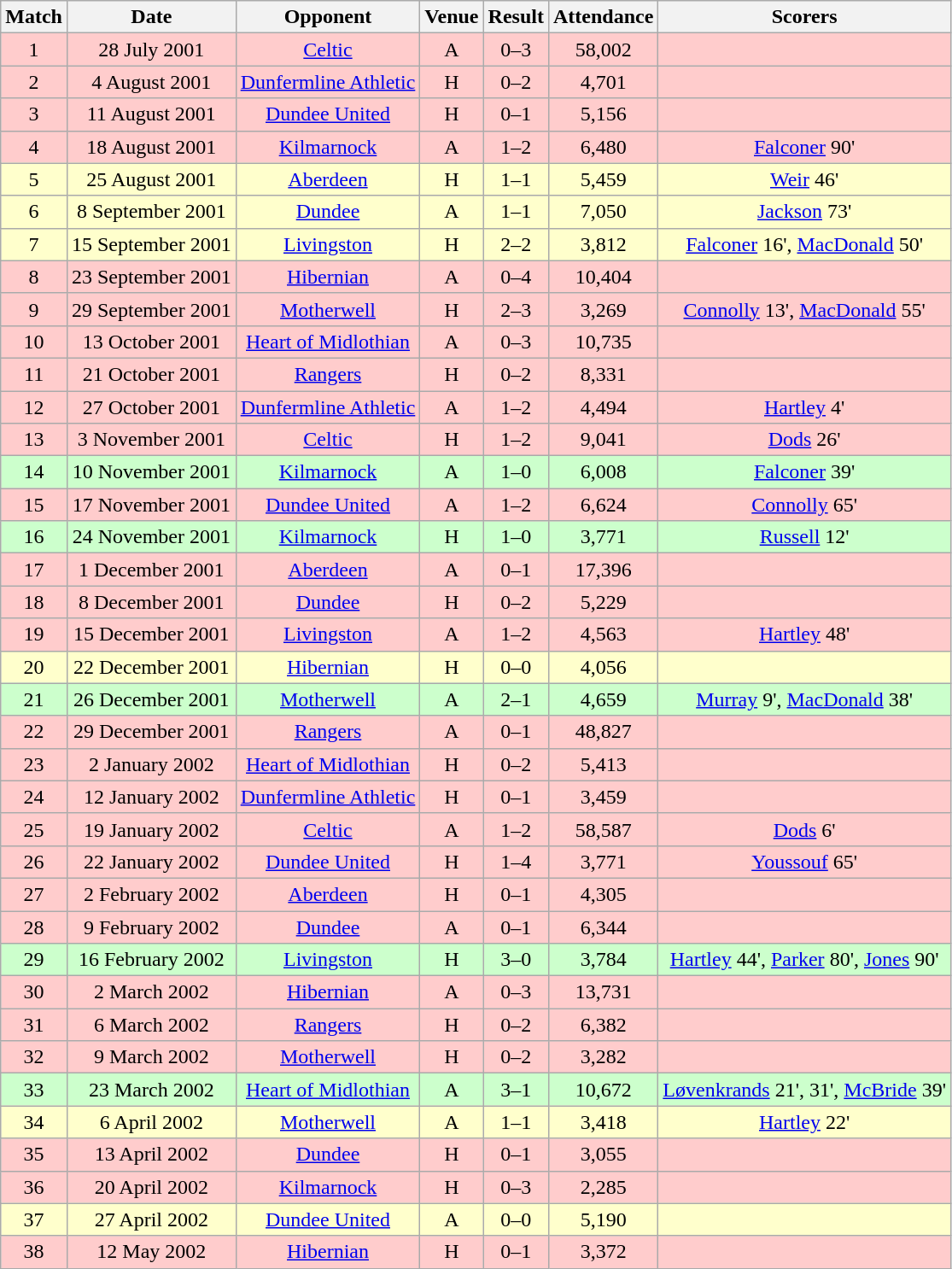<table class="wikitable" style="font-size:100%; text-align:center">
<tr>
<th>Match</th>
<th>Date</th>
<th>Opponent</th>
<th>Venue</th>
<th>Result</th>
<th>Attendance</th>
<th>Scorers</th>
</tr>
<tr style="background: #FFCCCC;">
<td>1</td>
<td>28 July 2001</td>
<td><a href='#'>Celtic</a></td>
<td>A</td>
<td>0–3</td>
<td>58,002</td>
<td></td>
</tr>
<tr style="background: #FFCCCC;">
<td>2</td>
<td>4 August 2001</td>
<td><a href='#'>Dunfermline Athletic</a></td>
<td>H</td>
<td>0–2</td>
<td>4,701</td>
<td></td>
</tr>
<tr style="background: #FFCCCC;">
<td>3</td>
<td>11 August 2001</td>
<td><a href='#'>Dundee United</a></td>
<td>H</td>
<td>0–1</td>
<td>5,156</td>
<td></td>
</tr>
<tr style="background: #FFCCCC;">
<td>4</td>
<td>18 August 2001</td>
<td><a href='#'>Kilmarnock</a></td>
<td>A</td>
<td>1–2</td>
<td>6,480</td>
<td><a href='#'>Falconer</a> 90'</td>
</tr>
<tr style="background: #FFFFCC;">
<td>5</td>
<td>25 August 2001</td>
<td><a href='#'>Aberdeen</a></td>
<td>H</td>
<td>1–1</td>
<td>5,459</td>
<td><a href='#'>Weir</a> 46'</td>
</tr>
<tr style="background: #FFFFCC;">
<td>6</td>
<td>8 September 2001</td>
<td><a href='#'>Dundee</a></td>
<td>A</td>
<td>1–1</td>
<td>7,050</td>
<td><a href='#'>Jackson</a> 73'</td>
</tr>
<tr style="background: #FFFFCC;">
<td>7</td>
<td>15 September 2001</td>
<td><a href='#'>Livingston</a></td>
<td>H</td>
<td>2–2</td>
<td>3,812</td>
<td><a href='#'>Falconer</a> 16', <a href='#'>MacDonald</a> 50'</td>
</tr>
<tr style="background: #FFCCCC;">
<td>8</td>
<td>23 September 2001</td>
<td><a href='#'>Hibernian</a></td>
<td>A</td>
<td>0–4</td>
<td>10,404</td>
<td></td>
</tr>
<tr style="background: #FFCCCC;">
<td>9</td>
<td>29 September 2001</td>
<td><a href='#'>Motherwell</a></td>
<td>H</td>
<td>2–3</td>
<td>3,269</td>
<td><a href='#'>Connolly</a> 13', <a href='#'>MacDonald</a> 55'</td>
</tr>
<tr style="background: #FFCCCC;">
<td>10</td>
<td>13 October 2001</td>
<td><a href='#'>Heart of Midlothian</a></td>
<td>A</td>
<td>0–3</td>
<td>10,735</td>
<td></td>
</tr>
<tr style="background: #FFCCCC;">
<td>11</td>
<td>21 October 2001</td>
<td><a href='#'>Rangers</a></td>
<td>H</td>
<td>0–2</td>
<td>8,331</td>
<td></td>
</tr>
<tr style="background: #FFCCCC;">
<td>12</td>
<td>27 October 2001</td>
<td><a href='#'>Dunfermline Athletic</a></td>
<td>A</td>
<td>1–2</td>
<td>4,494</td>
<td><a href='#'>Hartley</a> 4'</td>
</tr>
<tr style="background: #FFCCCC;">
<td>13</td>
<td>3 November 2001</td>
<td><a href='#'>Celtic</a></td>
<td>H</td>
<td>1–2</td>
<td>9,041</td>
<td><a href='#'>Dods</a> 26'</td>
</tr>
<tr style="background: #CCFFCC;">
<td>14</td>
<td>10 November 2001</td>
<td><a href='#'>Kilmarnock</a></td>
<td>A</td>
<td>1–0</td>
<td>6,008</td>
<td><a href='#'>Falconer</a> 39'</td>
</tr>
<tr style="background: #FFCCCC;">
<td>15</td>
<td>17 November 2001</td>
<td><a href='#'>Dundee United</a></td>
<td>A</td>
<td>1–2</td>
<td>6,624</td>
<td><a href='#'>Connolly</a> 65'</td>
</tr>
<tr style="background: #CCFFCC;">
<td>16</td>
<td>24 November 2001</td>
<td><a href='#'>Kilmarnock</a></td>
<td>H</td>
<td>1–0</td>
<td>3,771</td>
<td><a href='#'>Russell</a> 12'</td>
</tr>
<tr style="background: #FFCCCC;">
<td>17</td>
<td>1 December 2001</td>
<td><a href='#'>Aberdeen</a></td>
<td>A</td>
<td>0–1</td>
<td>17,396</td>
<td></td>
</tr>
<tr style="background: #FFCCCC;">
<td>18</td>
<td>8 December 2001</td>
<td><a href='#'>Dundee</a></td>
<td>H</td>
<td>0–2</td>
<td>5,229</td>
<td></td>
</tr>
<tr style="background: #FFCCCC;">
<td>19</td>
<td>15 December 2001</td>
<td><a href='#'>Livingston</a></td>
<td>A</td>
<td>1–2</td>
<td>4,563</td>
<td><a href='#'>Hartley</a> 48'</td>
</tr>
<tr style="background: #FFFFCC;">
<td>20</td>
<td>22 December 2001</td>
<td><a href='#'>Hibernian</a></td>
<td>H</td>
<td>0–0</td>
<td>4,056</td>
<td></td>
</tr>
<tr style="background: #CCFFCC;">
<td>21</td>
<td>26 December 2001</td>
<td><a href='#'>Motherwell</a></td>
<td>A</td>
<td>2–1</td>
<td>4,659</td>
<td><a href='#'>Murray</a> 9', <a href='#'>MacDonald</a> 38'</td>
</tr>
<tr style="background: #FFCCCC;">
<td>22</td>
<td>29 December 2001</td>
<td><a href='#'>Rangers</a></td>
<td>A</td>
<td>0–1</td>
<td>48,827</td>
<td></td>
</tr>
<tr style="background: #FFCCCC;">
<td>23</td>
<td>2 January 2002</td>
<td><a href='#'>Heart of Midlothian</a></td>
<td>H</td>
<td>0–2</td>
<td>5,413</td>
<td></td>
</tr>
<tr style="background: #FFCCCC;">
<td>24</td>
<td>12 January 2002</td>
<td><a href='#'>Dunfermline Athletic</a></td>
<td>H</td>
<td>0–1</td>
<td>3,459</td>
<td></td>
</tr>
<tr style="background: #FFCCCC;">
<td>25</td>
<td>19 January 2002</td>
<td><a href='#'>Celtic</a></td>
<td>A</td>
<td>1–2</td>
<td>58,587</td>
<td><a href='#'>Dods</a> 6'</td>
</tr>
<tr style="background: #FFCCCC;">
<td>26</td>
<td>22 January 2002</td>
<td><a href='#'>Dundee United</a></td>
<td>H</td>
<td>1–4</td>
<td>3,771</td>
<td><a href='#'>Youssouf</a> 65'</td>
</tr>
<tr style="background: #FFCCCC;">
<td>27</td>
<td>2 February 2002</td>
<td><a href='#'>Aberdeen</a></td>
<td>H</td>
<td>0–1</td>
<td>4,305</td>
<td></td>
</tr>
<tr style="background: #FFCCCC;">
<td>28</td>
<td>9 February 2002</td>
<td><a href='#'>Dundee</a></td>
<td>A</td>
<td>0–1</td>
<td>6,344</td>
<td></td>
</tr>
<tr style="background: #CCFFCC;">
<td>29</td>
<td>16 February 2002</td>
<td><a href='#'>Livingston</a></td>
<td>H</td>
<td>3–0</td>
<td>3,784</td>
<td><a href='#'>Hartley</a> 44', <a href='#'>Parker</a> 80', <a href='#'>Jones</a> 90'</td>
</tr>
<tr style="background: #FFCCCC;">
<td>30</td>
<td>2 March 2002</td>
<td><a href='#'>Hibernian</a></td>
<td>A</td>
<td>0–3</td>
<td>13,731</td>
<td></td>
</tr>
<tr style="background: #FFCCCC;">
<td>31</td>
<td>6 March 2002</td>
<td><a href='#'>Rangers</a></td>
<td>H</td>
<td>0–2</td>
<td>6,382</td>
<td></td>
</tr>
<tr style="background: #FFCCCC;">
<td>32</td>
<td>9 March 2002</td>
<td><a href='#'>Motherwell</a></td>
<td>H</td>
<td>0–2</td>
<td>3,282</td>
<td></td>
</tr>
<tr style="background: #CCFFCC;">
<td>33</td>
<td>23 March 2002</td>
<td><a href='#'>Heart of Midlothian</a></td>
<td>A</td>
<td>3–1</td>
<td>10,672</td>
<td><a href='#'>Løvenkrands</a> 21', 31', <a href='#'>McBride</a> 39'</td>
</tr>
<tr style="background: #FFFFCC;">
<td>34</td>
<td>6 April 2002</td>
<td><a href='#'>Motherwell</a></td>
<td>A</td>
<td>1–1</td>
<td>3,418</td>
<td><a href='#'>Hartley</a> 22'</td>
</tr>
<tr style="background: #FFCCCC;">
<td>35</td>
<td>13 April 2002</td>
<td><a href='#'>Dundee</a></td>
<td>H</td>
<td>0–1</td>
<td>3,055</td>
<td></td>
</tr>
<tr style="background: #FFCCCC;">
<td>36</td>
<td>20 April 2002</td>
<td><a href='#'>Kilmarnock</a></td>
<td>H</td>
<td>0–3</td>
<td>2,285</td>
<td></td>
</tr>
<tr style="background: #FFFFCC;">
<td>37</td>
<td>27 April 2002</td>
<td><a href='#'>Dundee United</a></td>
<td>A</td>
<td>0–0</td>
<td>5,190</td>
<td></td>
</tr>
<tr style="background: #FFCCCC;">
<td>38</td>
<td>12 May 2002</td>
<td><a href='#'>Hibernian</a></td>
<td>H</td>
<td>0–1</td>
<td>3,372</td>
<td></td>
</tr>
</table>
